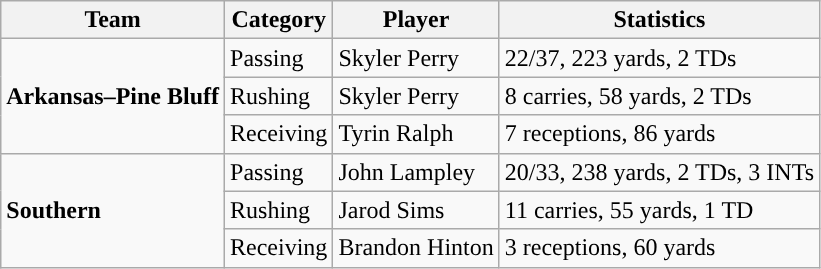<table class="wikitable" style="float: left;">
<tr>
<th>Team</th>
<th>Category</th>
<th>Player</th>
<th>Statistics</th>
</tr>
<tr>
<td rowspan=3><strong>Arkansas–Pine Bluff</strong></td>
<td>Passing</td>
<td>Skyler Perry</td>
<td>22/37, 223 yards, 2 TDs</td>
</tr>
<tr>
<td>Rushing</td>
<td>Skyler Perry</td>
<td>8 carries, 58 yards, 2 TDs</td>
</tr>
<tr>
<td>Receiving</td>
<td>Tyrin Ralph</td>
<td>7 receptions, 86 yards</td>
</tr>
<tr>
<td rowspan=3><strong>Southern</strong></td>
<td>Passing</td>
<td>John Lampley</td>
<td>20/33, 238 yards, 2 TDs, 3 INTs</td>
</tr>
<tr>
<td>Rushing</td>
<td>Jarod Sims</td>
<td>11 carries, 55 yards, 1 TD</td>
</tr>
<tr>
<td>Receiving</td>
<td>Brandon Hinton</td>
<td>3 receptions, 60 yards</td>
</tr>
</table>
